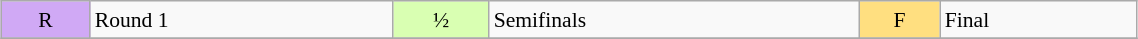<table class="wikitable" style="margin:0.5em auto; font-size:90%; line-height:1.25em;" width=60%;>
<tr>
<td bgcolor="#D0A9F5" align=center>R</td>
<td>Round 1</td>
<td bgcolor="#D9FFB2" align=center>½</td>
<td>Semifinals</td>
<td bgcolor="#FFDF80" align=center>F</td>
<td>Final</td>
</tr>
<tr>
</tr>
</table>
